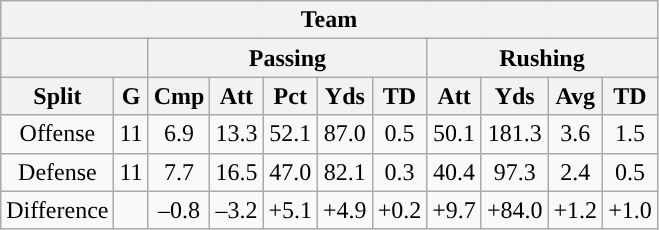<table class="wikitable" style="text-align:center">
<tr>
<th colspan="11">Team</th>
</tr>
<tr>
<th colspan="2"></th>
<th colspan="5">Passing</th>
<th colspan="4">Rushing</th>
</tr>
<tr>
<th>Split</th>
<th>G</th>
<th>Cmp</th>
<th>Att</th>
<th>Pct</th>
<th>Yds</th>
<th>TD</th>
<th>Att</th>
<th>Yds</th>
<th>Avg</th>
<th>TD</th>
</tr>
<tr>
<td>Offense</td>
<td>11</td>
<td>6.9</td>
<td>13.3</td>
<td>52.1</td>
<td>87.0</td>
<td>0.5</td>
<td>50.1</td>
<td>181.3</td>
<td>3.6</td>
<td>1.5</td>
</tr>
<tr>
<td>Defense</td>
<td>11</td>
<td>7.7</td>
<td>16.5</td>
<td>47.0</td>
<td>82.1</td>
<td>0.3</td>
<td>40.4</td>
<td>97.3</td>
<td>2.4</td>
<td>0.5</td>
</tr>
<tr>
<td>Difference</td>
<td></td>
<td>–0.8</td>
<td>–3.2</td>
<td>+5.1</td>
<td>+4.9</td>
<td>+0.2</td>
<td>+9.7</td>
<td>+84.0</td>
<td>+1.2</td>
<td>+1.0</td>
</tr>
</table>
